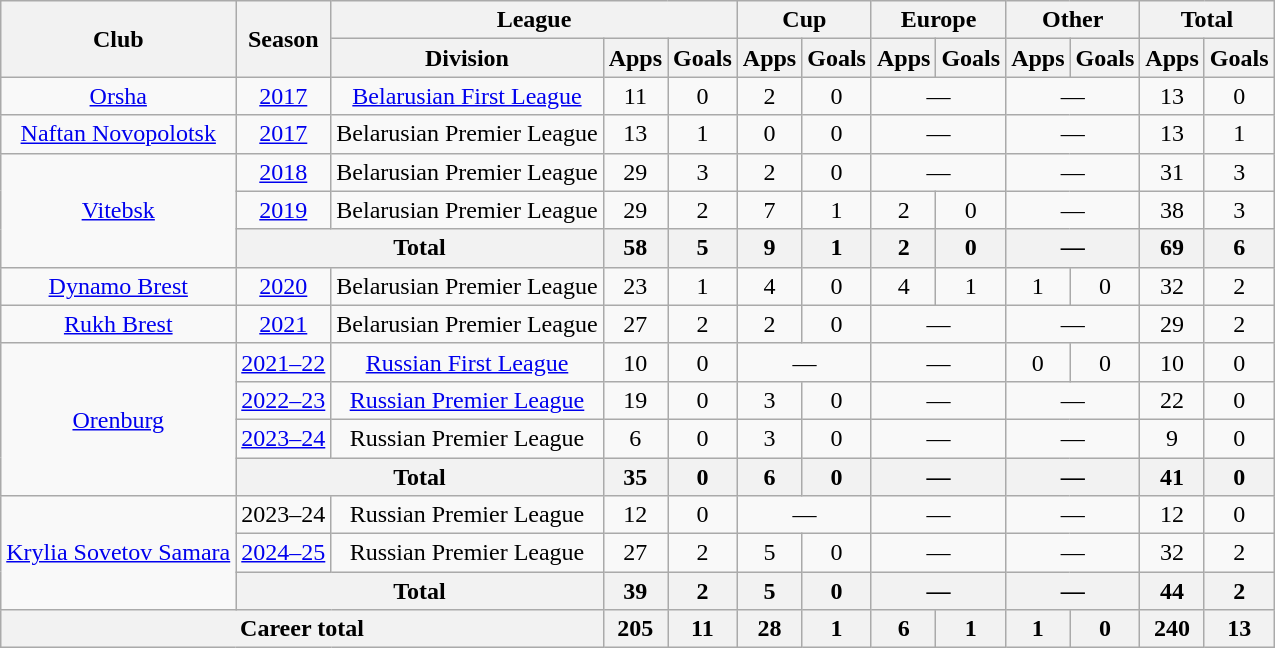<table class="wikitable" style="text-align: center;">
<tr>
<th rowspan="2">Club</th>
<th rowspan="2">Season</th>
<th colspan="3">League</th>
<th colspan="2">Cup</th>
<th colspan="2">Europe</th>
<th colspan="2">Other</th>
<th colspan="2">Total</th>
</tr>
<tr>
<th>Division</th>
<th>Apps</th>
<th>Goals</th>
<th>Apps</th>
<th>Goals</th>
<th>Apps</th>
<th>Goals</th>
<th>Apps</th>
<th>Goals</th>
<th>Apps</th>
<th>Goals</th>
</tr>
<tr>
<td><a href='#'>Orsha</a></td>
<td><a href='#'>2017</a></td>
<td><a href='#'>Belarusian First League</a></td>
<td>11</td>
<td>0</td>
<td>2</td>
<td>0</td>
<td colspan="2">—</td>
<td colspan="2">—</td>
<td>13</td>
<td>0</td>
</tr>
<tr>
<td><a href='#'>Naftan Novopolotsk</a></td>
<td><a href='#'>2017</a></td>
<td>Belarusian Premier League</td>
<td>13</td>
<td>1</td>
<td>0</td>
<td>0</td>
<td colspan="2">—</td>
<td colspan="2">—</td>
<td>13</td>
<td>1</td>
</tr>
<tr>
<td rowspan="3"><a href='#'>Vitebsk</a></td>
<td><a href='#'>2018</a></td>
<td>Belarusian Premier League</td>
<td>29</td>
<td>3</td>
<td>2</td>
<td>0</td>
<td colspan="2">—</td>
<td colspan="2">—</td>
<td>31</td>
<td>3</td>
</tr>
<tr>
<td><a href='#'>2019</a></td>
<td>Belarusian Premier League</td>
<td>29</td>
<td>2</td>
<td>7</td>
<td>1</td>
<td>2</td>
<td>0</td>
<td colspan="2">—</td>
<td>38</td>
<td>3</td>
</tr>
<tr>
<th colspan="2">Total</th>
<th>58</th>
<th>5</th>
<th>9</th>
<th>1</th>
<th>2</th>
<th>0</th>
<th colspan="2">—</th>
<th>69</th>
<th>6</th>
</tr>
<tr>
<td><a href='#'>Dynamo Brest</a></td>
<td><a href='#'>2020</a></td>
<td>Belarusian Premier League</td>
<td>23</td>
<td>1</td>
<td>4</td>
<td>0</td>
<td>4</td>
<td>1</td>
<td>1</td>
<td>0</td>
<td>32</td>
<td>2</td>
</tr>
<tr>
<td><a href='#'>Rukh Brest</a></td>
<td><a href='#'>2021</a></td>
<td>Belarusian Premier League</td>
<td>27</td>
<td>2</td>
<td>2</td>
<td>0</td>
<td colspan="2">—</td>
<td colspan="2">—</td>
<td>29</td>
<td>2</td>
</tr>
<tr>
<td rowspan="4"><a href='#'>Orenburg</a></td>
<td><a href='#'>2021–22</a></td>
<td><a href='#'>Russian First League</a></td>
<td>10</td>
<td>0</td>
<td colspan="2">—</td>
<td colspan="2">—</td>
<td>0</td>
<td>0</td>
<td>10</td>
<td>0</td>
</tr>
<tr>
<td><a href='#'>2022–23</a></td>
<td><a href='#'>Russian Premier League</a></td>
<td>19</td>
<td>0</td>
<td>3</td>
<td>0</td>
<td colspan="2">—</td>
<td colspan="2">—</td>
<td>22</td>
<td>0</td>
</tr>
<tr>
<td><a href='#'>2023–24</a></td>
<td>Russian Premier League</td>
<td>6</td>
<td>0</td>
<td>3</td>
<td>0</td>
<td colspan="2">—</td>
<td colspan="2">—</td>
<td>9</td>
<td>0</td>
</tr>
<tr>
<th colspan="2">Total</th>
<th>35</th>
<th>0</th>
<th>6</th>
<th>0</th>
<th colspan="2">—</th>
<th colspan="2">—</th>
<th>41</th>
<th>0</th>
</tr>
<tr>
<td rowspan="3"><a href='#'>Krylia Sovetov Samara</a></td>
<td>2023–24</td>
<td>Russian Premier League</td>
<td>12</td>
<td>0</td>
<td colspan="2">—</td>
<td colspan="2">—</td>
<td colspan="2">—</td>
<td>12</td>
<td>0</td>
</tr>
<tr>
<td><a href='#'>2024–25</a></td>
<td>Russian Premier League</td>
<td>27</td>
<td>2</td>
<td>5</td>
<td>0</td>
<td colspan="2">—</td>
<td colspan="2">—</td>
<td>32</td>
<td>2</td>
</tr>
<tr>
<th colspan="2">Total</th>
<th>39</th>
<th>2</th>
<th>5</th>
<th>0</th>
<th colspan="2">—</th>
<th colspan="2">—</th>
<th>44</th>
<th>2</th>
</tr>
<tr>
<th colspan="3">Career total</th>
<th>205</th>
<th>11</th>
<th>28</th>
<th>1</th>
<th>6</th>
<th>1</th>
<th>1</th>
<th>0</th>
<th>240</th>
<th>13</th>
</tr>
</table>
